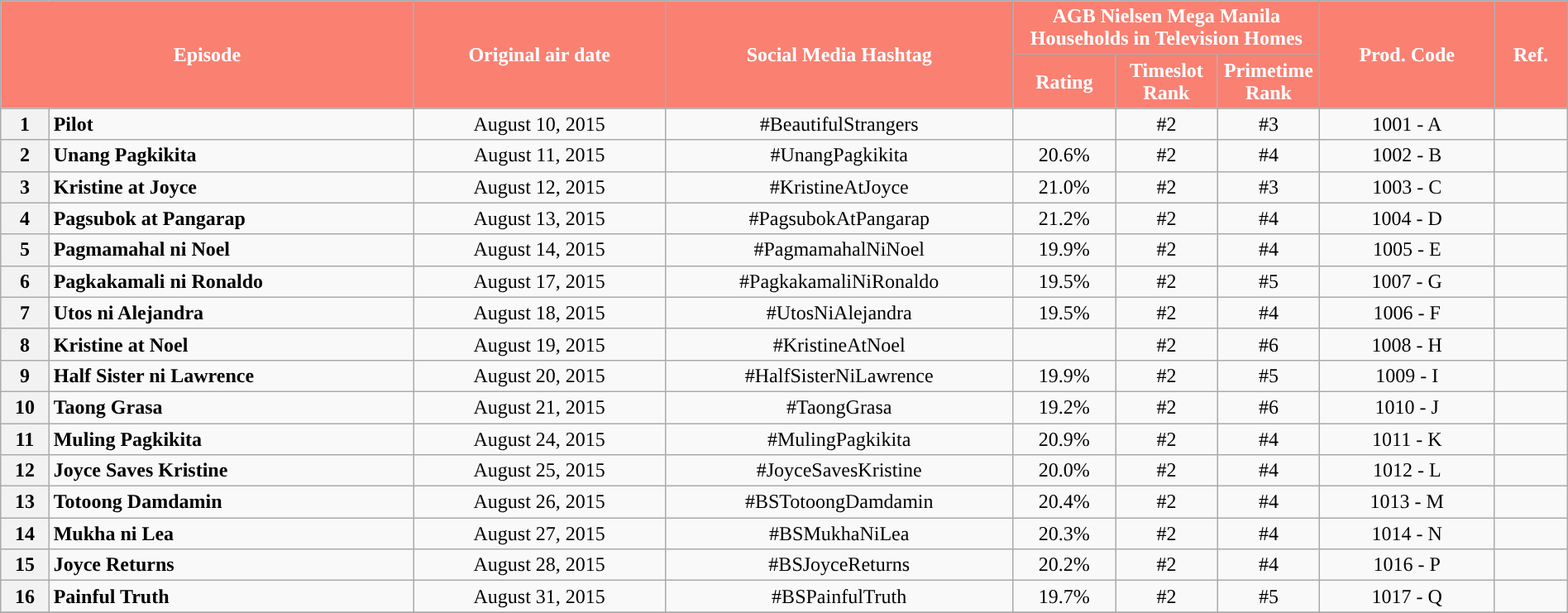<table class="wikitable" style="text-align:center; font-size:100%; line-height:18px;"  width="100%">
<tr>
<th colspan="2" rowspan="2" style="background-color:#FA8072; color:#ffffff;">Episode</th>
<th style="background:#FA8072; color:white" rowspan="2">Original air date</th>
<th style="background:#FA8072; color:white" rowspan="2">Social Media Hashtag</th>
<th style="background-color:#FA8072; color:#ffffff;" colspan="3">AGB Nielsen Mega Manila Households in Television Homes</th>
<th rowspan="2" style="background:#FA8072; color:white">Prod. Code</th>
<th rowspan="2" style="background:#FA8072; color:white">Ref.</th>
</tr>
<tr style="text-align: center style=">
<th style="background-color:#FA8072; width:75px; color:#ffffff;">Rating</th>
<th style="background-color:#FA8072; width:75px; color:#ffffff;">Timeslot Rank</th>
<th style="background-color:#FA8072; width:75px; color:#ffffff;">Primetime Rank</th>
</tr>
<tr>
<th>1</th>
<td style="text-align: left;"><strong>Pilot</strong></td>
<td>August 10, 2015</td>
<td>#BeautifulStrangers</td>
<td></td>
<td>#2</td>
<td>#3</td>
<td>1001 - A</td>
<td></td>
</tr>
<tr>
<th>2</th>
<td style="text-align: left;"><strong>Unang Pagkikita</strong></td>
<td>August 11, 2015</td>
<td>#UnangPagkikita</td>
<td>20.6%</td>
<td>#2</td>
<td>#4</td>
<td>1002 - B</td>
<td></td>
</tr>
<tr>
<th>3</th>
<td style="text-align: left;"><strong>Kristine at Joyce</strong></td>
<td>August 12, 2015</td>
<td>#KristineAtJoyce</td>
<td>21.0%</td>
<td>#2</td>
<td>#3</td>
<td>1003 - C</td>
<td></td>
</tr>
<tr>
<th>4</th>
<td style="text-align: left;"><strong>Pagsubok at Pangarap</strong></td>
<td>August 13, 2015</td>
<td>#PagsubokAtPangarap</td>
<td>21.2%</td>
<td>#2</td>
<td>#4</td>
<td>1004 - D</td>
<td></td>
</tr>
<tr>
<th>5</th>
<td style="text-align: left;"><strong>Pagmamahal ni Noel</strong></td>
<td>August 14, 2015</td>
<td>#PagmamahalNiNoel</td>
<td>19.9%</td>
<td>#2</td>
<td>#4</td>
<td>1005 - E</td>
<td></td>
</tr>
<tr>
<th>6</th>
<td style="text-align: left;"><strong>Pagkakamali ni Ronaldo</strong></td>
<td>August 17, 2015</td>
<td>#PagkakamaliNiRonaldo</td>
<td>19.5%</td>
<td>#2</td>
<td>#5</td>
<td>1007 - G</td>
<td></td>
</tr>
<tr>
<th>7</th>
<td style="text-align: left;"><strong>Utos ni Alejandra</strong></td>
<td>August 18, 2015</td>
<td>#UtosNiAlejandra</td>
<td>19.5%</td>
<td>#2</td>
<td>#4</td>
<td>1006 - F</td>
<td></td>
</tr>
<tr>
<th>8</th>
<td style="text-align: left;"><strong>Kristine at Noel</strong></td>
<td>August 19, 2015</td>
<td>#KristineAtNoel</td>
<td></td>
<td>#2</td>
<td>#6</td>
<td>1008 - H</td>
<td></td>
</tr>
<tr>
<th>9</th>
<td style="text-align: left;"><strong>Half Sister ni Lawrence</strong></td>
<td>August 20, 2015</td>
<td>#HalfSisterNiLawrence</td>
<td>19.9%</td>
<td>#2</td>
<td>#5</td>
<td>1009 - I</td>
<td></td>
</tr>
<tr>
<th>10</th>
<td style="text-align: left;"><strong>Taong Grasa</strong></td>
<td>August 21, 2015</td>
<td>#TaongGrasa</td>
<td>19.2%</td>
<td>#2</td>
<td>#6</td>
<td>1010 - J</td>
<td></td>
</tr>
<tr>
<th>11</th>
<td style="text-align: left;"><strong>Muling Pagkikita</strong></td>
<td>August 24, 2015</td>
<td>#MulingPagkikita</td>
<td>20.9%</td>
<td>#2</td>
<td>#4</td>
<td>1011 - K</td>
<td></td>
</tr>
<tr>
<th>12</th>
<td style="text-align: left;"><strong>Joyce Saves Kristine</strong></td>
<td>August 25, 2015</td>
<td>#JoyceSavesKristine</td>
<td>20.0%</td>
<td>#2</td>
<td>#4</td>
<td>1012 - L</td>
<td></td>
</tr>
<tr>
<th>13</th>
<td style="text-align: left;"><strong>Totoong Damdamin</strong></td>
<td>August 26, 2015</td>
<td>#BSTotoongDamdamin</td>
<td>20.4%</td>
<td>#2</td>
<td>#4</td>
<td>1013 - M</td>
<td></td>
</tr>
<tr>
<th>14</th>
<td style="text-align: left;"><strong>Mukha ni Lea</strong></td>
<td>August 27, 2015</td>
<td>#BSMukhaNiLea</td>
<td>20.3%</td>
<td>#2</td>
<td>#4</td>
<td>1014 - N</td>
<td></td>
</tr>
<tr>
<th>15</th>
<td style="text-align: left;"><strong>Joyce Returns</strong></td>
<td>August 28, 2015</td>
<td>#BSJoyceReturns</td>
<td>20.2%</td>
<td>#2</td>
<td>#4</td>
<td>1016 - P</td>
<td></td>
</tr>
<tr>
<th>16</th>
<td style="text-align: left;"><strong>Painful Truth</strong></td>
<td>August 31, 2015</td>
<td>#BSPainfulTruth</td>
<td>19.7%</td>
<td>#2</td>
<td>#5</td>
<td>1017 - Q</td>
<td></td>
</tr>
<tr>
</tr>
</table>
